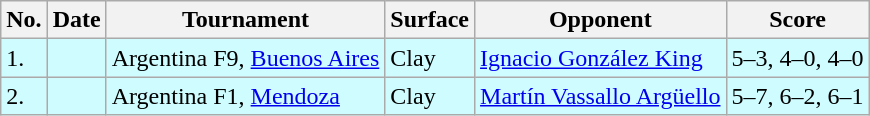<table class="sortable wikitable">
<tr>
<th>No.</th>
<th>Date</th>
<th>Tournament</th>
<th>Surface</th>
<th>Opponent</th>
<th class="unsortable">Score</th>
</tr>
<tr style="background:#cffcff;">
<td>1.</td>
<td></td>
<td>Argentina F9, <a href='#'>Buenos Aires</a></td>
<td>Clay</td>
<td> <a href='#'>Ignacio González King</a></td>
<td>5–3, 4–0, 4–0</td>
</tr>
<tr style="background:#cffcff;">
<td>2.</td>
<td></td>
<td>Argentina F1, <a href='#'>Mendoza</a></td>
<td>Clay</td>
<td> <a href='#'>Martín Vassallo Argüello</a></td>
<td>5–7, 6–2, 6–1</td>
</tr>
</table>
